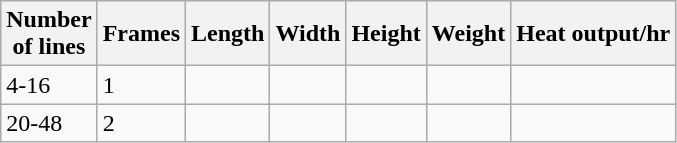<table class="wikitable">
<tr>
<th>Number<br>of lines</th>
<th>Frames</th>
<th>Length</th>
<th>Width</th>
<th>Height</th>
<th>Weight</th>
<th>Heat output/hr</th>
</tr>
<tr>
<td>4-16</td>
<td>1</td>
<td></td>
<td></td>
<td></td>
<td></td>
<td></td>
</tr>
<tr>
<td>20-48</td>
<td>2</td>
<td></td>
<td></td>
<td></td>
<td></td>
<td></td>
</tr>
</table>
